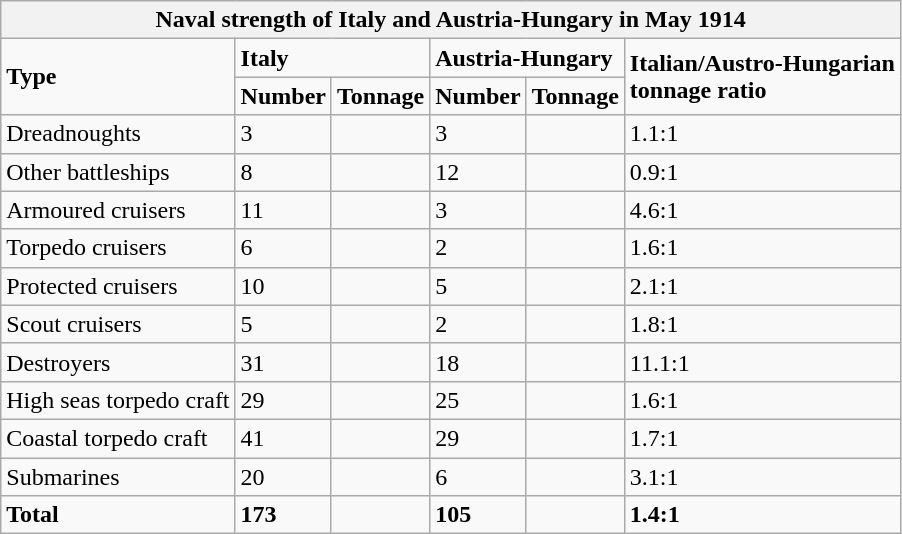<table class="wikitable mw-collapsible mw-collapsed">
<tr>
<th colspan="6">Naval strength of Italy and Austria-Hungary in May 1914</th>
</tr>
<tr>
<td rowspan="2"><strong>Type</strong></td>
<td colspan="2"><strong>Italy</strong></td>
<td colspan="2"><strong>Austria-Hungary</strong></td>
<td rowspan="2"><strong>Italian/Austro-Hungarian</strong><br><strong>tonnage ratio</strong></td>
</tr>
<tr>
<td><strong>Number</strong></td>
<td><strong>Tonnage</strong></td>
<td><strong>Number</strong></td>
<td><strong>Tonnage</strong></td>
</tr>
<tr>
<td>Dreadnoughts</td>
<td>3</td>
<td></td>
<td>3</td>
<td></td>
<td>1.1:1</td>
</tr>
<tr>
<td>Other battleships</td>
<td>8</td>
<td></td>
<td>12</td>
<td></td>
<td>0.9:1</td>
</tr>
<tr>
<td>Armoured cruisers</td>
<td>11</td>
<td></td>
<td>3</td>
<td></td>
<td>4.6:1</td>
</tr>
<tr>
<td>Torpedo cruisers</td>
<td>6</td>
<td></td>
<td>2</td>
<td></td>
<td>1.6:1</td>
</tr>
<tr>
<td>Protected cruisers</td>
<td>10</td>
<td></td>
<td>5</td>
<td></td>
<td>2.1:1</td>
</tr>
<tr>
<td>Scout cruisers</td>
<td>5</td>
<td></td>
<td>2</td>
<td></td>
<td>1.8:1</td>
</tr>
<tr>
<td>Destroyers</td>
<td>31</td>
<td></td>
<td>18</td>
<td></td>
<td>11.1:1</td>
</tr>
<tr>
<td>High seas torpedo craft</td>
<td>29</td>
<td></td>
<td>25</td>
<td></td>
<td>1.6:1</td>
</tr>
<tr>
<td>Coastal torpedo craft</td>
<td>41</td>
<td></td>
<td>29</td>
<td></td>
<td>1.7:1</td>
</tr>
<tr>
<td>Submarines</td>
<td>20</td>
<td></td>
<td>6</td>
<td></td>
<td>3.1:1</td>
</tr>
<tr>
<td><strong>Total</strong></td>
<td><strong>173</strong></td>
<td><strong></strong></td>
<td><strong>105</strong></td>
<td><strong></strong></td>
<td><strong>1.4:1</strong></td>
</tr>
</table>
